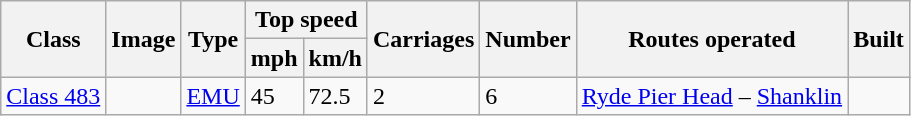<table class="wikitable">
<tr style="background:#f9f9f9;">
<th rowspan="2">Class</th>
<th rowspan="2">Image</th>
<th rowspan="2">Type</th>
<th colspan="2">Top speed</th>
<th rowspan="2">Carriages</th>
<th rowspan="2">Number</th>
<th rowspan="2">Routes operated</th>
<th rowspan="2">Built</th>
</tr>
<tr style="background:#f9f9f9;">
<th>mph</th>
<th>km/h</th>
</tr>
<tr>
<td><a href='#'>Class 483</a></td>
<td></td>
<td><a href='#'>EMU</a></td>
<td>45</td>
<td>72.5</td>
<td>2</td>
<td>6</td>
<td><a href='#'>Ryde Pier Head</a> – <a href='#'>Shanklin</a></td>
<td></td>
</tr>
</table>
